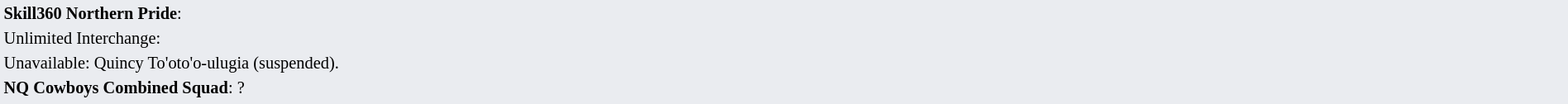<table style="background:#eaecf0; font-size:85%; width:100%;">
<tr>
<td><strong>Skill360 Northern Pride</strong>:             </td>
</tr>
<tr>
<td>Unlimited Interchange:          </td>
</tr>
<tr>
<td>Unavailable: Quincy To'oto'o-ulugia (suspended).</td>
</tr>
<tr>
<td><strong>NQ Cowboys Combined Squad</strong>: ?</td>
</tr>
<tr>
</tr>
</table>
